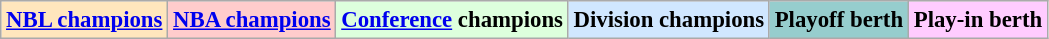<table class="wikitable" style="font-size:95%">
<tr>
<td align="center" bgcolor="#FFE6BD"><strong><a href='#'>NBL champions</a></strong></td>
<td align="center" bgcolor="#FFCCCC"><strong><a href='#'>NBA champions</a></strong></td>
<td align="center" bgcolor="#DDFFDD"><strong><a href='#'>Conference</a> champions</strong></td>
<td align="center" bgcolor="#D0E7FF"><strong>Division champions</strong></td>
<td align="center" bgcolor="#96CDCD"><strong>Playoff berth</strong></td>
<td align="center" bgcolor="#FFCCFF"><strong>Play-in berth</strong></td>
</tr>
</table>
